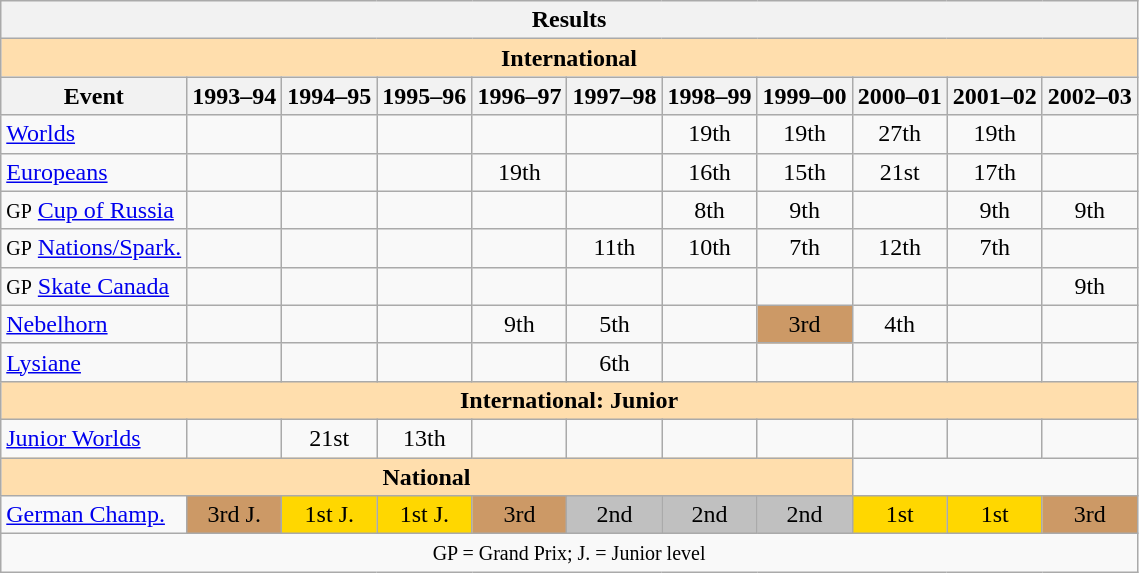<table class="wikitable" style="text-align:center">
<tr>
<th colspan=11 align=center><strong>Results</strong></th>
</tr>
<tr>
<th style="background-color: #ffdead; " colspan=11 align=center><strong>International</strong></th>
</tr>
<tr>
<th>Event</th>
<th>1993–94</th>
<th>1994–95</th>
<th>1995–96</th>
<th>1996–97</th>
<th>1997–98</th>
<th>1998–99</th>
<th>1999–00</th>
<th>2000–01</th>
<th>2001–02</th>
<th>2002–03</th>
</tr>
<tr>
<td align=left><a href='#'>Worlds</a></td>
<td></td>
<td></td>
<td></td>
<td></td>
<td></td>
<td>19th</td>
<td>19th</td>
<td>27th</td>
<td>19th</td>
<td></td>
</tr>
<tr>
<td align=left><a href='#'>Europeans</a></td>
<td></td>
<td></td>
<td></td>
<td>19th</td>
<td></td>
<td>16th</td>
<td>15th</td>
<td>21st</td>
<td>17th</td>
<td></td>
</tr>
<tr>
<td align=left><small>GP</small> <a href='#'>Cup of Russia</a></td>
<td></td>
<td></td>
<td></td>
<td></td>
<td></td>
<td>8th</td>
<td>9th</td>
<td></td>
<td>9th</td>
<td>9th</td>
</tr>
<tr>
<td align=left><small>GP</small> <a href='#'>Nations/Spark.</a></td>
<td></td>
<td></td>
<td></td>
<td></td>
<td>11th</td>
<td>10th</td>
<td>7th</td>
<td>12th</td>
<td>7th</td>
<td></td>
</tr>
<tr>
<td align=left><small>GP</small> <a href='#'>Skate Canada</a></td>
<td></td>
<td></td>
<td></td>
<td></td>
<td></td>
<td></td>
<td></td>
<td></td>
<td></td>
<td>9th</td>
</tr>
<tr>
<td align=left><a href='#'>Nebelhorn</a></td>
<td></td>
<td></td>
<td></td>
<td>9th</td>
<td>5th</td>
<td></td>
<td bgcolor=cc9966>3rd</td>
<td>4th</td>
<td></td>
<td></td>
</tr>
<tr>
<td align=left><a href='#'>Lysiane</a></td>
<td></td>
<td></td>
<td></td>
<td></td>
<td>6th</td>
<td></td>
<td></td>
<td></td>
<td></td>
<td></td>
</tr>
<tr>
<th style="background-color: #ffdead; " colspan=11 align=center><strong>International: Junior</strong></th>
</tr>
<tr>
<td align=left><a href='#'>Junior Worlds</a></td>
<td></td>
<td>21st</td>
<td>13th</td>
<td></td>
<td></td>
<td></td>
<td></td>
<td></td>
<td></td>
<td></td>
</tr>
<tr>
<th style="background-color: #ffdead; " colspan=8 align=center><strong>National</strong></th>
</tr>
<tr>
<td align=left><a href='#'>German Champ.</a></td>
<td bgcolor=cc9966>3rd J.</td>
<td bgcolor=gold>1st J.</td>
<td bgcolor=gold>1st J.</td>
<td bgcolor=cc9966>3rd</td>
<td bgcolor=silver>2nd</td>
<td bgcolor=silver>2nd</td>
<td bgcolor=silver>2nd</td>
<td bgcolor=gold>1st</td>
<td bgcolor=gold>1st</td>
<td bgcolor=cc9966>3rd</td>
</tr>
<tr>
<td colspan=11 align=center><small> GP = Grand Prix; J. = Junior level </small></td>
</tr>
</table>
